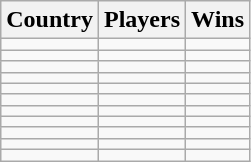<table class="wikitable sortable" style="border-collapse:collapse">
<tr>
<th>Country</th>
<th>Players</th>
<th>Wins</th>
</tr>
<tr>
<td></td>
<td align="center"></td>
<td align="center"></td>
</tr>
<tr>
<td></td>
<td align="center"></td>
<td align="center"></td>
</tr>
<tr>
<td></td>
<td align="center"></td>
<td align="center"></td>
</tr>
<tr>
<td></td>
<td align="center"></td>
<td align="center"></td>
</tr>
<tr>
<td></td>
<td align="center"></td>
<td align="center"></td>
</tr>
<tr>
<td></td>
<td align="center"></td>
<td align="center"></td>
</tr>
<tr>
<td></td>
<td align="center"></td>
<td align="center"></td>
</tr>
<tr>
<td></td>
<td align="center"></td>
<td align="center"></td>
</tr>
<tr>
<td></td>
<td align="center"></td>
<td align="center"></td>
</tr>
<tr>
<td></td>
<td align="center"></td>
<td align="center"></td>
</tr>
<tr>
<td></td>
<td align="center"></td>
<td align="center"></td>
</tr>
</table>
